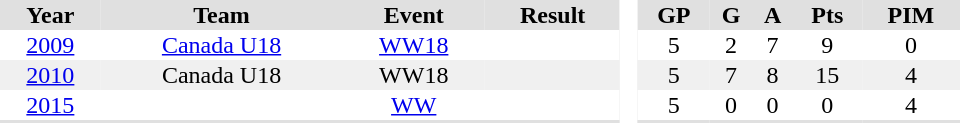<table border="0" cellpadding="1" cellspacing="0" style="text-align:center; width:40em">
<tr bgcolor="#e0e0e0">
<th>Year</th>
<th>Team</th>
<th>Event</th>
<th>Result</th>
<th rowspan="91" bgcolor="#ffffff"> </th>
<th>GP</th>
<th>G</th>
<th>A</th>
<th>Pts</th>
<th>PIM</th>
</tr>
<tr>
<td><a href='#'>2009</a></td>
<td><a href='#'>Canada U18</a></td>
<td><a href='#'>WW18</a></td>
<td></td>
<td>5</td>
<td>2</td>
<td>7</td>
<td>9</td>
<td>0</td>
</tr>
<tr bgcolor="#f0f0f0">
<td><a href='#'>2010</a></td>
<td>Canada U18</td>
<td>WW18</td>
<td></td>
<td>5</td>
<td>7</td>
<td>8</td>
<td>15</td>
<td>4</td>
</tr>
<tr>
<td><a href='#'>2015</a></td>
<td></td>
<td><a href='#'>WW</a></td>
<td></td>
<td>5</td>
<td>0</td>
<td>0</td>
<td>0</td>
<td>4</td>
</tr>
<tr bgcolor="#e0e0e0">
<th colspan="4"></th>
<th></th>
<th></th>
<th></th>
<th></th>
<th></th>
</tr>
</table>
